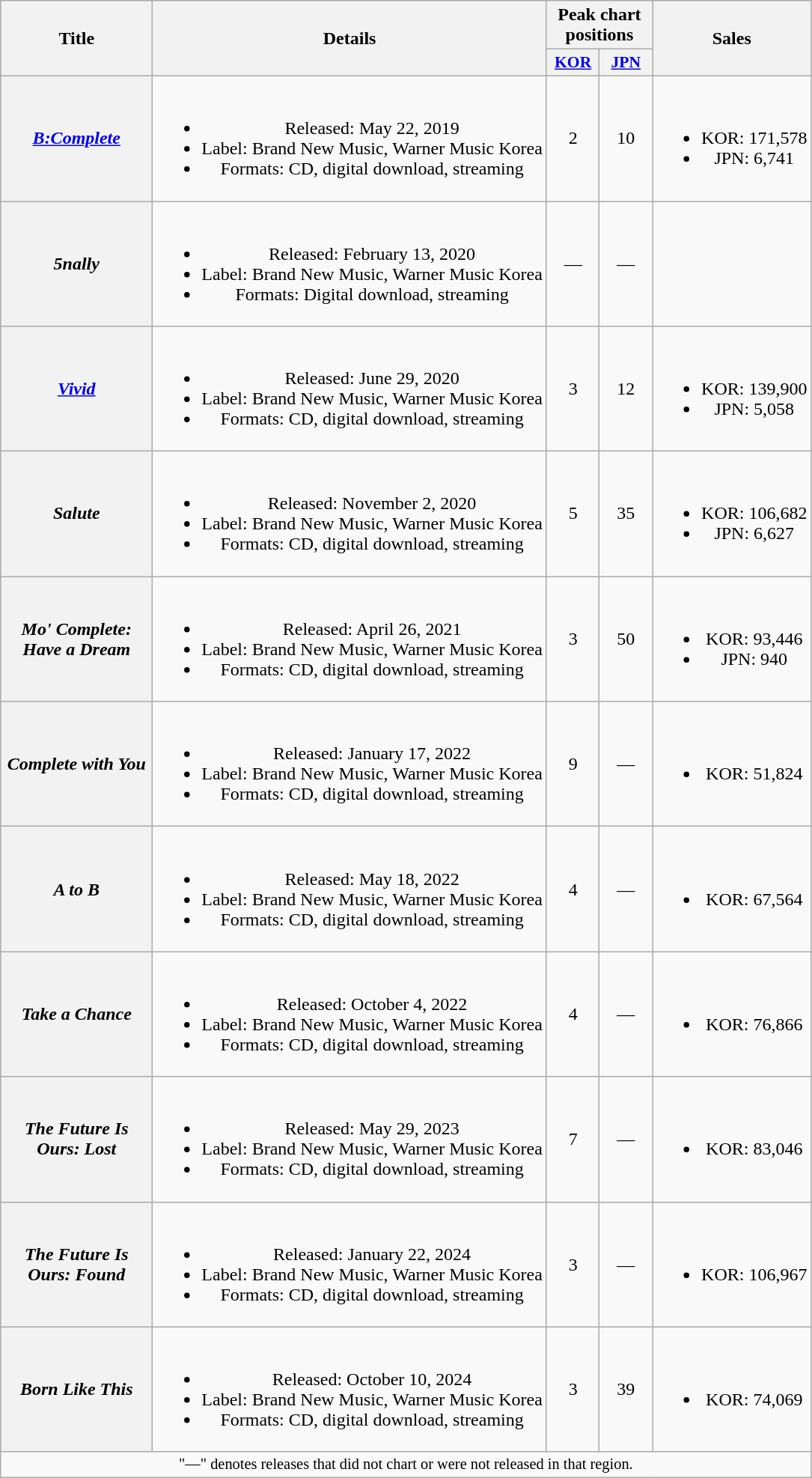<table class="wikitable plainrowheaders" style="text-align:center;">
<tr>
<th scope="col" rowspan="2" style="width:8em">Title</th>
<th scope="col" rowspan="2">Details</th>
<th scope="col" colspan="2">Peak chart<br>positions</th>
<th scope="col" rowspan="2">Sales</th>
</tr>
<tr>
<th scope="col" style="width:2.8em;font-size:90%;"><a href='#'>KOR</a><br></th>
<th scope="col" style="width:2.8em;font-size:90%;"><a href='#'>JPN</a><br></th>
</tr>
<tr>
<th scope="row"><em><a href='#'>B:Complete</a></em></th>
<td><br><ul><li>Released: May 22, 2019</li><li>Label: Brand New Music, Warner Music Korea</li><li>Formats: CD, digital download, streaming</li></ul></td>
<td>2</td>
<td>10</td>
<td><br><ul><li>KOR: 171,578</li><li>JPN: 6,741</li></ul></td>
</tr>
<tr>
<th scope="row"><em>5nally</em></th>
<td><br><ul><li>Released: February 13, 2020</li><li>Label: Brand New Music, Warner Music Korea</li><li>Formats: Digital download, streaming</li></ul></td>
<td>—</td>
<td>—</td>
<td></td>
</tr>
<tr>
<th scope="row"><em><a href='#'>Vivid</a></em></th>
<td><br><ul><li>Released: June 29, 2020</li><li>Label: Brand New Music, Warner Music Korea</li><li>Formats: CD, digital download, streaming</li></ul></td>
<td>3</td>
<td>12</td>
<td><br><ul><li>KOR: 139,900</li><li>JPN: 5,058</li></ul></td>
</tr>
<tr>
<th scope="row"><em>Salute</em></th>
<td><br><ul><li>Released: November 2, 2020</li><li>Label: Brand New Music, Warner Music Korea</li><li>Formats: CD, digital download, streaming</li></ul></td>
<td>5</td>
<td>35</td>
<td><br><ul><li>KOR: 106,682</li><li>JPN: 6,627</li></ul></td>
</tr>
<tr>
<th scope="row"><em>Mo' Complete: Have a Dream</em></th>
<td><br><ul><li>Released: April 26, 2021</li><li>Label: Brand New Music, Warner Music Korea</li><li>Formats: CD, digital download, streaming</li></ul></td>
<td>3</td>
<td>50</td>
<td><br><ul><li>KOR: 93,446</li><li>JPN: 940</li></ul></td>
</tr>
<tr>
<th scope="row"><em>Complete with You</em></th>
<td><br><ul><li>Released: January 17, 2022</li><li>Label: Brand New Music, Warner Music Korea</li><li>Formats: CD, digital download, streaming</li></ul></td>
<td>9</td>
<td>—</td>
<td><br><ul><li>KOR: 51,824</li></ul></td>
</tr>
<tr>
<th scope="row"><em>A to B</em></th>
<td><br><ul><li>Released: May 18, 2022</li><li>Label: Brand New Music, Warner Music Korea</li><li>Formats: CD, digital download, streaming</li></ul></td>
<td>4</td>
<td>—</td>
<td><br><ul><li>KOR: 67,564</li></ul></td>
</tr>
<tr>
<th scope="row"><em>Take a Chance</em></th>
<td><br><ul><li>Released: October 4, 2022</li><li>Label: Brand New Music, Warner Music Korea</li><li>Formats: CD, digital download, streaming</li></ul></td>
<td>4</td>
<td>—</td>
<td><br><ul><li>KOR: 76,866</li></ul></td>
</tr>
<tr>
<th scope="row"><em>The Future Is Ours: Lost</em></th>
<td><br><ul><li>Released: May 29, 2023</li><li>Label: Brand New Music, Warner Music Korea</li><li>Formats: CD, digital download, streaming</li></ul></td>
<td>7</td>
<td>—</td>
<td><br><ul><li>KOR: 83,046</li></ul></td>
</tr>
<tr>
<th scope="row"><em>The Future Is Ours: Found</em></th>
<td><br><ul><li>Released: January 22, 2024</li><li>Label: Brand New Music, Warner Music Korea</li><li>Formats: CD, digital download, streaming</li></ul></td>
<td>3</td>
<td>—</td>
<td><br><ul><li>KOR: 106,967</li></ul></td>
</tr>
<tr>
<th scope="row"><em>Born Like This</em></th>
<td><br><ul><li>Released: October 10, 2024</li><li>Label: Brand New Music, Warner Music Korea</li><li>Formats: CD, digital download, streaming</li></ul></td>
<td>3</td>
<td>39</td>
<td><br><ul><li>KOR: 74,069</li></ul></td>
</tr>
<tr>
<td colspan="5" style="text-align:center; font-size:85%">"—" denotes releases that did not chart or were not released in that region.</td>
</tr>
</table>
